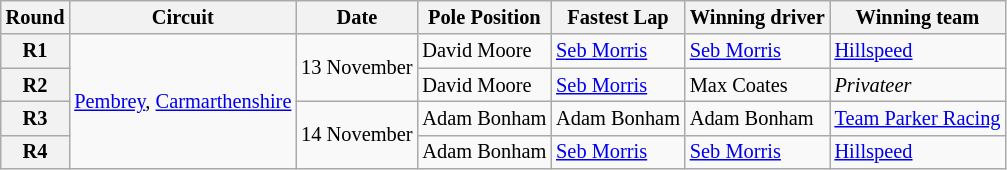<table class="wikitable" style="font-size: 85%">
<tr>
<th>Round</th>
<th>Circuit</th>
<th>Date</th>
<th>Pole Position</th>
<th>Fastest Lap</th>
<th>Winning driver</th>
<th>Winning team</th>
</tr>
<tr>
<th>R1</th>
<td rowspan=4><a href='#'>Pembrey</a>, <a href='#'>Carmarthenshire</a></td>
<td rowspan=2>13 November</td>
<td>David Moore</td>
<td><a href='#'>Seb Morris</a></td>
<td><a href='#'>Seb Morris</a></td>
<td><a href='#'>Hillspeed</a></td>
</tr>
<tr>
<th>R2</th>
<td>David Moore</td>
<td><a href='#'>Seb Morris</a></td>
<td>Max Coates</td>
<td><em>Privateer</em></td>
</tr>
<tr>
<th>R3</th>
<td rowspan=2>14 November</td>
<td>Adam Bonham</td>
<td>Adam Bonham</td>
<td>Adam Bonham</td>
<td><a href='#'>Team Parker Racing</a></td>
</tr>
<tr>
<th>R4</th>
<td>Adam Bonham</td>
<td><a href='#'>Seb Morris</a></td>
<td><a href='#'>Seb Morris</a></td>
<td><a href='#'>Hillspeed</a></td>
</tr>
</table>
